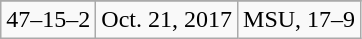<table class="wikitable">
<tr align="center">
</tr>
<tr align="center">
<td>47–15–2</td>
<td>Oct. 21, 2017</td>
<td>MSU, 17–9</td>
</tr>
</table>
